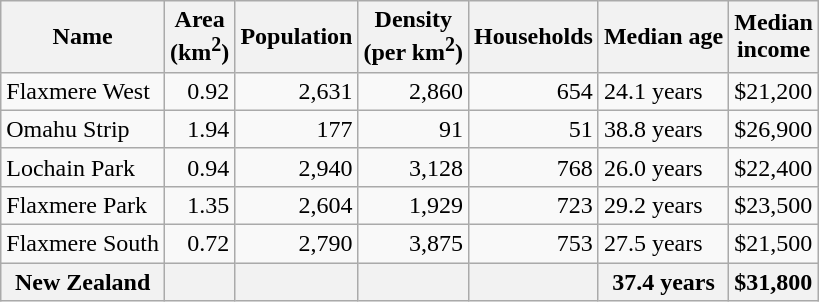<table class="wikitable">
<tr>
<th>Name</th>
<th>Area<br>(km<sup>2</sup>)</th>
<th>Population</th>
<th>Density<br>(per km<sup>2</sup>)</th>
<th>Households</th>
<th>Median age</th>
<th>Median<br>income</th>
</tr>
<tr>
<td>Flaxmere West</td>
<td style="text-align:right;">0.92</td>
<td style="text-align:right;">2,631</td>
<td style="text-align:right;">2,860</td>
<td style="text-align:right;">654</td>
<td>24.1 years</td>
<td>$21,200</td>
</tr>
<tr>
<td>Omahu Strip</td>
<td style="text-align:right;">1.94</td>
<td style="text-align:right;">177</td>
<td style="text-align:right;">91</td>
<td style="text-align:right;">51</td>
<td>38.8 years</td>
<td>$26,900</td>
</tr>
<tr>
<td>Lochain Park</td>
<td style="text-align:right;">0.94</td>
<td style="text-align:right;">2,940</td>
<td style="text-align:right;">3,128</td>
<td style="text-align:right;">768</td>
<td>26.0 years</td>
<td>$22,400</td>
</tr>
<tr>
<td>Flaxmere Park</td>
<td style="text-align:right;">1.35</td>
<td style="text-align:right;">2,604</td>
<td style="text-align:right;">1,929</td>
<td style="text-align:right;">723</td>
<td>29.2 years</td>
<td>$23,500</td>
</tr>
<tr>
<td>Flaxmere South</td>
<td style="text-align:right;">0.72</td>
<td style="text-align:right;">2,790</td>
<td style="text-align:right;">3,875</td>
<td style="text-align:right;">753</td>
<td>27.5 years</td>
<td>$21,500</td>
</tr>
<tr>
<th>New Zealand</th>
<th></th>
<th></th>
<th></th>
<th></th>
<th>37.4 years</th>
<th style="text-align:left;">$31,800</th>
</tr>
</table>
